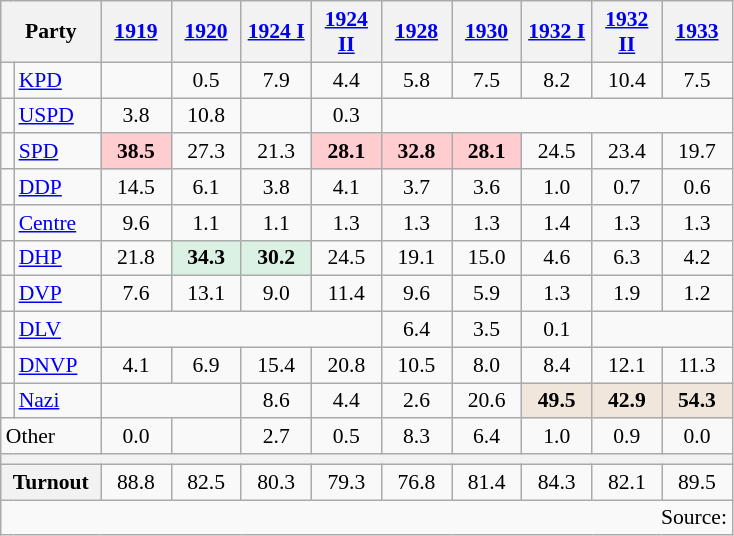<table class=wikitable style="font-size:90%; text-align:center">
<tr>
<th style="width:60px" colspan=2>Party</th>
<th style="width:40px"><a href='#'>1919</a></th>
<th style="width:40px"><a href='#'>1920</a></th>
<th style="width:40px"><a href='#'>1924 I</a></th>
<th style="width:40px"><a href='#'>1924 II</a></th>
<th style="width:40px"><a href='#'>1928</a></th>
<th style="width:40px"><a href='#'>1930</a></th>
<th style="width:40px"><a href='#'>1932 I</a></th>
<th style="width:40px"><a href='#'>1932 II</a></th>
<th style="width:40px"><a href='#'>1933</a></th>
</tr>
<tr>
<td bgcolor=></td>
<td align=left><a href='#'>KPD</a></td>
<td></td>
<td>0.5</td>
<td>7.9</td>
<td>4.4</td>
<td>5.8</td>
<td>7.5</td>
<td>8.2</td>
<td>10.4</td>
<td>7.5</td>
</tr>
<tr>
<td bgcolor=></td>
<td align=left><a href='#'>USPD</a></td>
<td>3.8</td>
<td>10.8</td>
<td></td>
<td>0.3</td>
</tr>
<tr>
<td bgcolor=></td>
<td align=left><a href='#'>SPD</a></td>
<td bgcolor=#FFCCCF><strong>38.5</strong></td>
<td>27.3</td>
<td>21.3</td>
<td bgcolor=#FFCCCF><strong>28.1</strong></td>
<td bgcolor=#FFCCCF><strong>32.8</strong></td>
<td bgcolor=#FFCCCF><strong>28.1</strong></td>
<td>24.5</td>
<td>23.4</td>
<td>19.7</td>
</tr>
<tr>
<td bgcolor=></td>
<td align=left><a href='#'>DDP</a></td>
<td>14.5</td>
<td>6.1</td>
<td>3.8</td>
<td>4.1</td>
<td>3.7</td>
<td>3.6</td>
<td>1.0</td>
<td>0.7</td>
<td>0.6</td>
</tr>
<tr>
<td bgcolor=></td>
<td align=left><a href='#'>Centre</a></td>
<td>9.6</td>
<td>1.1</td>
<td>1.1</td>
<td>1.3</td>
<td>1.3</td>
<td>1.3</td>
<td>1.4</td>
<td>1.3</td>
<td>1.3</td>
</tr>
<tr>
<td bgcolor=></td>
<td align=left><a href='#'>DHP</a></td>
<td>21.8</td>
<td bgcolor=#DAF1E3><strong>34.3</strong></td>
<td bgcolor=#DAF1E3><strong>30.2</strong></td>
<td>24.5</td>
<td>19.1</td>
<td>15.0</td>
<td>4.6</td>
<td>6.3</td>
<td>4.2</td>
</tr>
<tr>
<td bgcolor=></td>
<td align=left><a href='#'>DVP</a></td>
<td>7.6</td>
<td>13.1</td>
<td>9.0</td>
<td>11.4</td>
<td>9.6</td>
<td>5.9</td>
<td>1.3</td>
<td>1.9</td>
<td>1.2</td>
</tr>
<tr>
<td bgcolor=></td>
<td align=left><a href='#'>DLV</a></td>
<td colspan=4></td>
<td>6.4</td>
<td>3.5</td>
<td>0.1</td>
</tr>
<tr>
<td bgcolor=></td>
<td align=left><a href='#'>DNVP</a></td>
<td>4.1</td>
<td>6.9</td>
<td>15.4</td>
<td>20.8</td>
<td>10.5</td>
<td>8.0</td>
<td>8.4</td>
<td>12.1</td>
<td>11.3</td>
</tr>
<tr>
<td bgcolor=></td>
<td align=left><a href='#'>Nazi</a></td>
<td colspan=2></td>
<td>8.6</td>
<td>4.4</td>
<td>2.6</td>
<td>20.6</td>
<td bgcolor=#F0E6DB><strong>49.5</strong></td>
<td bgcolor=#F0E6DB><strong>42.9</strong></td>
<td bgcolor=#F0E6DB><strong>54.3</strong></td>
</tr>
<tr>
<td colspan=2 align=left>Other</td>
<td>0.0</td>
<td></td>
<td>2.7</td>
<td>0.5</td>
<td>8.3</td>
<td>6.4</td>
<td>1.0</td>
<td>0.9</td>
<td>0.0</td>
</tr>
<tr>
<th colspan=11></th>
</tr>
<tr>
<th colspan=2 align=left>Turnout</th>
<td>88.8</td>
<td>82.5</td>
<td>80.3</td>
<td>79.3</td>
<td>76.8</td>
<td>81.4</td>
<td>84.3</td>
<td>82.1</td>
<td>89.5</td>
</tr>
<tr>
<td colspan=11 align=right>Source: </td>
</tr>
</table>
